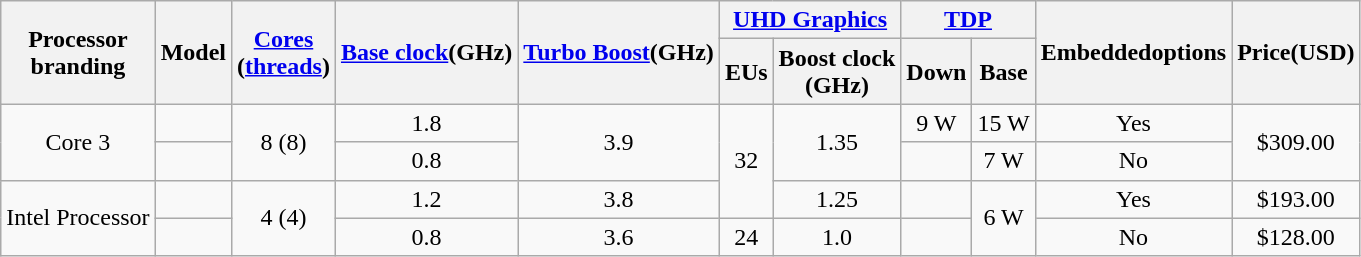<table class="wikitable sortable" style="text-align: center;">
<tr>
<th rowspan="2">Processor <br> branding</th>
<th rowspan="2">Model</th>
<th rowspan="2"><a href='#'>Cores</a><br>(<a href='#'>threads</a>)</th>
<th rowspan="2"><a href='#'>Base clock</a>(GHz)</th>
<th rowspan="2"><a href='#'>Turbo Boost</a>(GHz)</th>
<th colspan="2"><a href='#'>UHD Graphics</a></th>
<th colspan="2"><a href='#'>TDP</a></th>
<th rowspan="2">Embeddedoptions</th>
<th rowspan="2">Price(USD)</th>
</tr>
<tr>
<th>EUs</th>
<th>Boost clock <br> (GHz)</th>
<th>Down</th>
<th>Base</th>
</tr>
<tr>
<td rowspan="2">Core 3</td>
<td></td>
<td rowspan="2">8 (8)</td>
<td>1.8</td>
<td rowspan="2">3.9</td>
<td rowspan="3">32</td>
<td rowspan="2">1.35</td>
<td>9 W</td>
<td>15 W</td>
<td>Yes</td>
<td rowspan="2">$309.00</td>
</tr>
<tr>
<td></td>
<td>0.8</td>
<td></td>
<td>7 W</td>
<td>No</td>
</tr>
<tr>
<td rowspan="2">Intel Processor</td>
<td></td>
<td rowspan="2">4 (4)</td>
<td>1.2</td>
<td>3.8</td>
<td>1.25</td>
<td></td>
<td rowspan="2">6 W</td>
<td>Yes</td>
<td>$193.00</td>
</tr>
<tr>
<td></td>
<td>0.8</td>
<td>3.6</td>
<td>24</td>
<td>1.0</td>
<td></td>
<td>No</td>
<td>$128.00</td>
</tr>
</table>
